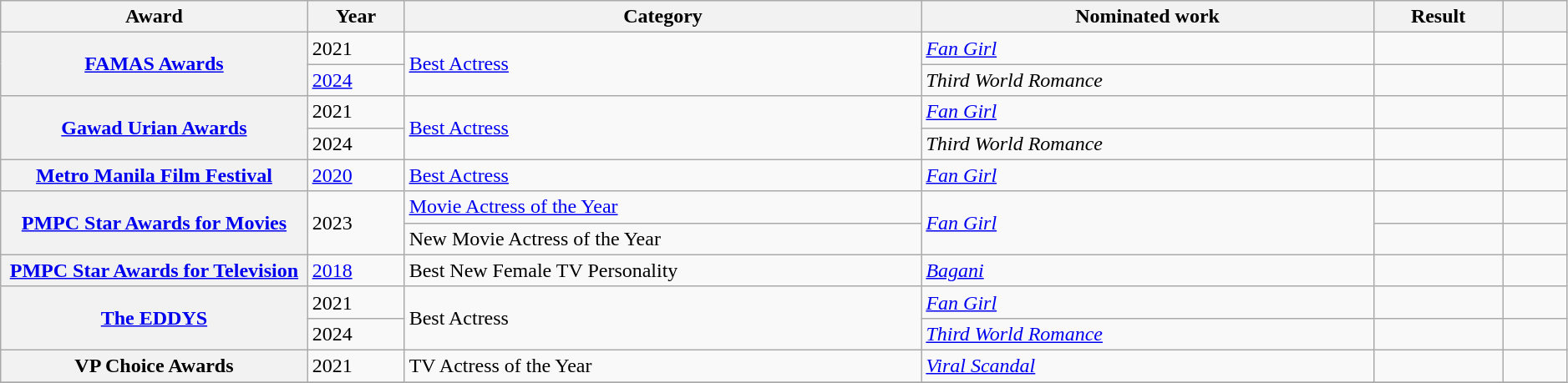<table class="wikitable sortable plainrowheaders" style="width:99%;">
<tr>
<th scope="col" style="width:19%;">Award</th>
<th scope="col" style="width:6%;">Year</th>
<th scope="col" style="width:32%;">Category</th>
<th scope="col" style="width:28%;">Nominated work</th>
<th scope="col" style="width:8%;">Result</th>
<th scope="col" style="width:4%;" class="unsortable"></th>
</tr>
<tr>
<th scope="rowgroup" rowspan="2"><a href='#'>FAMAS Awards</a></th>
<td>2021</td>
<td rowspan="2"><a href='#'>Best Actress</a></td>
<td><em><a href='#'>Fan Girl</a></em></td>
<td></td>
<td></td>
</tr>
<tr>
<td><a href='#'>2024</a></td>
<td><em>Third World Romance</em></td>
<td></td>
<td></td>
</tr>
<tr>
<th scope="rowgroup" rowspan="2"><a href='#'>Gawad Urian Awards</a></th>
<td>2021</td>
<td rowspan="2"><a href='#'>Best Actress</a></td>
<td><em><a href='#'>Fan Girl</a></em></td>
<td></td>
<td></td>
</tr>
<tr>
<td>2024</td>
<td><em>Third World Romance</em></td>
<td></td>
<td></td>
</tr>
<tr>
<th scope="rowgroup"><a href='#'>Metro Manila Film Festival</a></th>
<td><a href='#'>2020</a></td>
<td><a href='#'>Best Actress</a></td>
<td><em><a href='#'>Fan Girl</a></em></td>
<td></td>
<td></td>
</tr>
<tr>
<th scope="rowgroup" rowspan="2"><a href='#'>PMPC Star Awards for Movies</a></th>
<td rowspan="2">2023</td>
<td><a href='#'>Movie Actress of the Year</a></td>
<td rowspan="2"><em><a href='#'>Fan Girl</a></em></td>
<td></td>
<td></td>
</tr>
<tr>
<td>New Movie Actress of the Year</td>
<td></td>
<td></td>
</tr>
<tr>
<th scope="rowgroup"><a href='#'>PMPC Star Awards for Television</a></th>
<td><a href='#'>2018</a></td>
<td>Best New Female TV Personality</td>
<td><em><a href='#'>Bagani</a></em></td>
<td></td>
<td></td>
</tr>
<tr>
<th scope="rowgroup" rowspan="2"><a href='#'>The EDDYS</a></th>
<td>2021</td>
<td rowspan="2">Best Actress</td>
<td><em><a href='#'>Fan Girl</a></em></td>
<td></td>
<td></td>
</tr>
<tr>
<td>2024</td>
<td><em><a href='#'>Third World Romance</a></em></td>
<td></td>
<td></td>
</tr>
<tr>
<th scope="rowgroup">VP Choice Awards</th>
<td>2021</td>
<td>TV Actress of the Year</td>
<td><em><a href='#'>Viral Scandal</a></em></td>
<td></td>
<td></td>
</tr>
<tr>
</tr>
</table>
